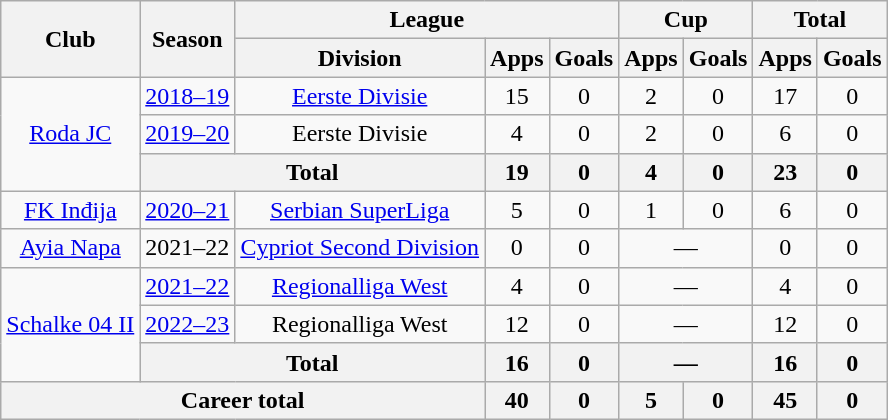<table class="wikitable" style="text-align: center">
<tr>
<th rowspan="2">Club</th>
<th rowspan="2">Season</th>
<th colspan="3">League</th>
<th colspan="2">Cup</th>
<th colspan="2">Total</th>
</tr>
<tr>
<th>Division</th>
<th>Apps</th>
<th>Goals</th>
<th>Apps</th>
<th>Goals</th>
<th>Apps</th>
<th>Goals</th>
</tr>
<tr>
<td rowspan="3"><a href='#'>Roda JC</a></td>
<td><a href='#'>2018–19</a></td>
<td><a href='#'>Eerste Divisie</a></td>
<td>15</td>
<td>0</td>
<td>2</td>
<td>0</td>
<td>17</td>
<td>0</td>
</tr>
<tr>
<td><a href='#'>2019–20</a></td>
<td>Eerste Divisie</td>
<td>4</td>
<td>0</td>
<td>2</td>
<td>0</td>
<td>6</td>
<td>0</td>
</tr>
<tr>
<th colspan="2">Total</th>
<th>19</th>
<th>0</th>
<th>4</th>
<th>0</th>
<th>23</th>
<th>0</th>
</tr>
<tr>
<td><a href='#'>FK Inđija</a></td>
<td><a href='#'>2020–21</a></td>
<td><a href='#'>Serbian SuperLiga</a></td>
<td>5</td>
<td>0</td>
<td>1</td>
<td>0</td>
<td>6</td>
<td>0</td>
</tr>
<tr>
<td><a href='#'>Ayia Napa</a></td>
<td>2021–22</td>
<td><a href='#'>Cypriot Second Division</a></td>
<td>0</td>
<td>0</td>
<td colspan="2">—</td>
<td>0</td>
<td>0</td>
</tr>
<tr>
<td rowspan="3"><a href='#'>Schalke 04 II</a></td>
<td><a href='#'>2021–22</a></td>
<td><a href='#'>Regionalliga West</a></td>
<td>4</td>
<td>0</td>
<td colspan="2">—</td>
<td>4</td>
<td>0</td>
</tr>
<tr>
<td><a href='#'>2022–23</a></td>
<td>Regionalliga West</td>
<td>12</td>
<td>0</td>
<td colspan="2">—</td>
<td>12</td>
<td>0</td>
</tr>
<tr>
<th colspan="2">Total</th>
<th>16</th>
<th>0</th>
<th colspan="2">—</th>
<th>16</th>
<th>0</th>
</tr>
<tr>
<th colspan="3">Career total</th>
<th>40</th>
<th>0</th>
<th>5</th>
<th>0</th>
<th>45</th>
<th>0</th>
</tr>
</table>
